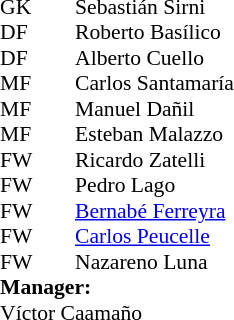<table style="font-size:90%; margin:0.2em auto;" cellspacing="0" cellpadding="0">
<tr>
<th width="25"></th>
<th width="25"></th>
</tr>
<tr>
<td>GK</td>
<td></td>
<td> Sebastián Sirni</td>
</tr>
<tr>
<td>DF</td>
<td></td>
<td> Roberto Basílico</td>
</tr>
<tr>
<td>DF</td>
<td></td>
<td> Alberto Cuello</td>
</tr>
<tr>
<td>MF</td>
<td></td>
<td> Carlos Santamaría</td>
</tr>
<tr>
<td>MF</td>
<td></td>
<td> Manuel Dañil</td>
</tr>
<tr>
<td>MF</td>
<td></td>
<td> Esteban Malazzo</td>
</tr>
<tr>
<td>FW</td>
<td></td>
<td>  Ricardo Zatelli</td>
</tr>
<tr>
<td>FW</td>
<td></td>
<td> Pedro Lago</td>
</tr>
<tr>
<td>FW</td>
<td></td>
<td> <a href='#'>Bernabé Ferreyra</a></td>
</tr>
<tr>
<td>FW</td>
<td></td>
<td> <a href='#'>Carlos Peucelle</a></td>
</tr>
<tr>
<td>FW</td>
<td></td>
<td> Nazareno Luna</td>
</tr>
<tr>
<td colspan=3><strong>Manager:</strong></td>
</tr>
<tr>
<td colspan=4> Víctor Caamaño</td>
</tr>
</table>
